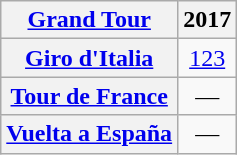<table class="wikitable plainrowheaders">
<tr>
<th scope="col"><a href='#'>Grand Tour</a></th>
<th scope="col">2017</th>
</tr>
<tr style="text-align:center;">
<th scope="row"> <a href='#'>Giro d'Italia</a></th>
<td><a href='#'>123</a></td>
</tr>
<tr style="text-align:center;">
<th scope="row"> <a href='#'>Tour de France</a></th>
<td>—</td>
</tr>
<tr style="text-align:center;">
<th scope="row"> <a href='#'>Vuelta a España</a></th>
<td>—</td>
</tr>
</table>
